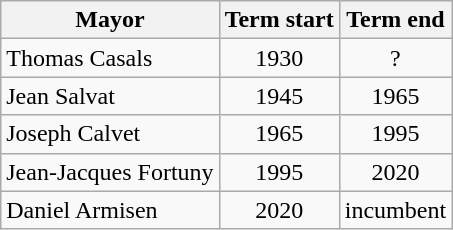<table class="wikitable">
<tr>
<th>Mayor</th>
<th>Term start</th>
<th>Term end</th>
</tr>
<tr>
<td>Thomas Casals</td>
<td align=center>1930</td>
<td align=center>?</td>
</tr>
<tr>
<td>Jean Salvat</td>
<td align=center>1945</td>
<td align=center>1965</td>
</tr>
<tr>
<td>Joseph Calvet</td>
<td align=center>1965</td>
<td align=center>1995</td>
</tr>
<tr>
<td>Jean-Jacques Fortuny</td>
<td align=center>1995</td>
<td align=center>2020</td>
</tr>
<tr>
<td>Daniel Armisen</td>
<td align=center>2020</td>
<td align=center>incumbent</td>
</tr>
</table>
